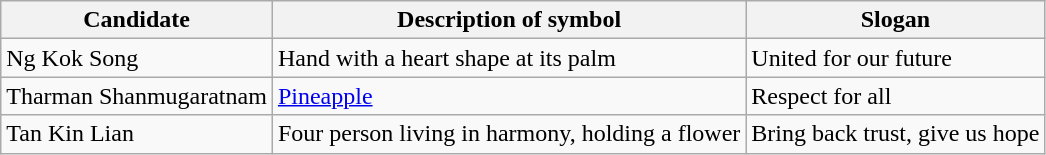<table class="wikitable">
<tr>
<th>Candidate</th>
<th>Description of symbol</th>
<th>Slogan</th>
</tr>
<tr>
<td>Ng Kok Song</td>
<td>Hand with a heart shape at its palm</td>
<td>United for our future</td>
</tr>
<tr>
<td>Tharman Shanmugaratnam</td>
<td><a href='#'>Pineapple</a></td>
<td>Respect for all</td>
</tr>
<tr>
<td>Tan Kin Lian</td>
<td>Four person living in harmony, holding a flower</td>
<td>Bring back trust, give us hope</td>
</tr>
</table>
